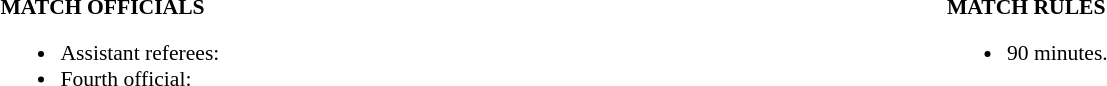<table width=100% style="font-size: 90%">
<tr>
<td width=50% valign=top><br><strong>MATCH OFFICIALS</strong><ul><li>Assistant referees:</li><li>Fourth official:</li></ul></td>
<td width=50% valign=top><br><strong>MATCH RULES</strong><ul><li>90 minutes.</li></ul></td>
</tr>
</table>
